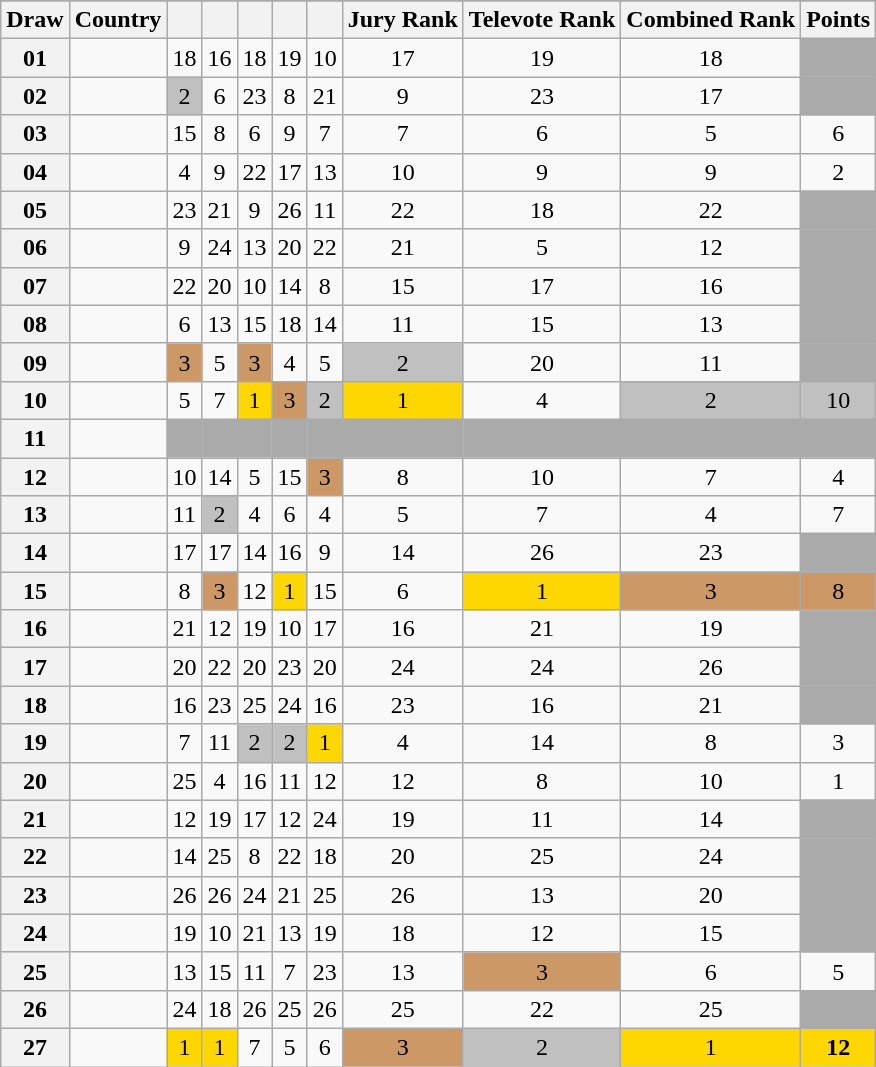<table class="sortable wikitable collapsible plainrowheaders" style="text-align:center">
<tr>
</tr>
<tr>
<th scope="col">Draw</th>
<th scope="col">Country</th>
<th scope="col"></th>
<th scope="col"></th>
<th scope="col"></th>
<th scope="col"></th>
<th scope="col"></th>
<th scope="col">Jury Rank</th>
<th scope="col">Televote Rank</th>
<th scope="col">Combined Rank</th>
<th scope="col">Points</th>
</tr>
<tr>
<th scope="row" style="text-align:center;">01</th>
<td style="text-align:left;"></td>
<td>18</td>
<td>16</td>
<td>18</td>
<td>19</td>
<td>10</td>
<td>17</td>
<td>19</td>
<td>18</td>
<td style="background:#AAAAAA;"></td>
</tr>
<tr>
<th scope="row" style="text-align:center;">02</th>
<td style="text-align:left;"></td>
<td style="background:silver;">2</td>
<td>6</td>
<td>23</td>
<td>8</td>
<td>21</td>
<td>9</td>
<td>23</td>
<td>17</td>
<td style="background:#AAAAAA;"></td>
</tr>
<tr>
<th scope="row" style="text-align:center;">03</th>
<td style="text-align:left;"></td>
<td>15</td>
<td>8</td>
<td>6</td>
<td>9</td>
<td>7</td>
<td>7</td>
<td>6</td>
<td>5</td>
<td>6</td>
</tr>
<tr>
<th scope="row" style="text-align:center;">04</th>
<td style="text-align:left;"></td>
<td>4</td>
<td>9</td>
<td>22</td>
<td>17</td>
<td>13</td>
<td>10</td>
<td>9</td>
<td>9</td>
<td>2</td>
</tr>
<tr>
<th scope="row" style="text-align:center;">05</th>
<td style="text-align:left;"></td>
<td>23</td>
<td>21</td>
<td>9</td>
<td>26</td>
<td>11</td>
<td>22</td>
<td>18</td>
<td>22</td>
<td style="background:#AAAAAA;"></td>
</tr>
<tr>
<th scope="row" style="text-align:center;">06</th>
<td style="text-align:left;"></td>
<td>9</td>
<td>24</td>
<td>13</td>
<td>20</td>
<td>22</td>
<td>21</td>
<td>5</td>
<td>12</td>
<td style="background:#AAAAAA;"></td>
</tr>
<tr>
<th scope="row" style="text-align:center;">07</th>
<td style="text-align:left;"></td>
<td>22</td>
<td>20</td>
<td>10</td>
<td>14</td>
<td>8</td>
<td>15</td>
<td>17</td>
<td>16</td>
<td style="background:#AAAAAA;"></td>
</tr>
<tr>
<th scope="row" style="text-align:center;">08</th>
<td style="text-align:left;"></td>
<td>6</td>
<td>13</td>
<td>15</td>
<td>18</td>
<td>14</td>
<td>11</td>
<td>15</td>
<td>13</td>
<td style="background:#AAAAAA;"></td>
</tr>
<tr>
<th scope="row" style="text-align:center;">09</th>
<td style="text-align:left;"></td>
<td style="background:#CC9966;">3</td>
<td>5</td>
<td style="background:#CC9966;">3</td>
<td>4</td>
<td>5</td>
<td style="background:silver;">2</td>
<td>20</td>
<td>11</td>
<td style="background:#AAAAAA;"></td>
</tr>
<tr>
<th scope="row" style="text-align:center;">10</th>
<td style="text-align:left;"></td>
<td>5</td>
<td>7</td>
<td style="background:gold;">1</td>
<td style="background:#CC9966;">3</td>
<td style="background:silver;">2</td>
<td style="background:gold;">1</td>
<td>4</td>
<td style="background:silver;">2</td>
<td style="background:silver;">10</td>
</tr>
<tr class="sortbottom">
<th scope="row" style="text-align:center;">11</th>
<td style="text-align:left;"></td>
<td style="background:#AAAAAA;"></td>
<td style="background:#AAAAAA;"></td>
<td style="background:#AAAAAA;"></td>
<td style="background:#AAAAAA;"></td>
<td style="background:#AAAAAA;"></td>
<td style="background:#AAAAAA;"></td>
<td style="background:#AAAAAA;"></td>
<td style="background:#AAAAAA;"></td>
<td style="background:#AAAAAA;"></td>
</tr>
<tr>
<th scope="row" style="text-align:center;">12</th>
<td style="text-align:left;"></td>
<td>10</td>
<td>14</td>
<td>5</td>
<td>15</td>
<td style="background:#CC9966;">3</td>
<td>8</td>
<td>10</td>
<td>7</td>
<td>4</td>
</tr>
<tr>
<th scope="row" style="text-align:center;">13</th>
<td style="text-align:left;"></td>
<td>11</td>
<td style="background:silver;">2</td>
<td>4</td>
<td>6</td>
<td>4</td>
<td>5</td>
<td>7</td>
<td>4</td>
<td>7</td>
</tr>
<tr>
<th scope="row" style="text-align:center;">14</th>
<td style="text-align:left;"></td>
<td>17</td>
<td>17</td>
<td>14</td>
<td>16</td>
<td>9</td>
<td>14</td>
<td>26</td>
<td>23</td>
<td style="background:#AAAAAA;"></td>
</tr>
<tr>
<th scope="row" style="text-align:center;">15</th>
<td style="text-align:left;"></td>
<td>8</td>
<td style="background:#CC9966;">3</td>
<td>12</td>
<td style="background:gold;">1</td>
<td>15</td>
<td>6</td>
<td style="background:gold;">1</td>
<td style="background:#CC9966;">3</td>
<td style="background:#CC9966;">8</td>
</tr>
<tr>
<th scope="row" style="text-align:center;">16</th>
<td style="text-align:left;"></td>
<td>21</td>
<td>12</td>
<td>19</td>
<td>10</td>
<td>17</td>
<td>16</td>
<td>21</td>
<td>19</td>
<td style="background:#AAAAAA;"></td>
</tr>
<tr>
<th scope="row" style="text-align:center;">17</th>
<td style="text-align:left;"></td>
<td>20</td>
<td>22</td>
<td>20</td>
<td>23</td>
<td>20</td>
<td>24</td>
<td>24</td>
<td>26</td>
<td style="background:#AAAAAA;"></td>
</tr>
<tr>
<th scope="row" style="text-align:center;">18</th>
<td style="text-align:left;"></td>
<td>16</td>
<td>23</td>
<td>25</td>
<td>24</td>
<td>16</td>
<td>23</td>
<td>16</td>
<td>21</td>
<td style="background:#AAAAAA;"></td>
</tr>
<tr>
<th scope="row" style="text-align:center;">19</th>
<td style="text-align:left;"></td>
<td>7</td>
<td>11</td>
<td style="background:silver;">2</td>
<td style="background:silver;">2</td>
<td style="background:gold;">1</td>
<td>4</td>
<td>14</td>
<td>8</td>
<td>3</td>
</tr>
<tr>
<th scope="row" style="text-align:center;">20</th>
<td style="text-align:left;"></td>
<td>25</td>
<td>4</td>
<td>16</td>
<td>11</td>
<td>12</td>
<td>12</td>
<td>8</td>
<td>10</td>
<td>1</td>
</tr>
<tr>
<th scope="row" style="text-align:center;">21</th>
<td style="text-align:left;"></td>
<td>12</td>
<td>19</td>
<td>17</td>
<td>12</td>
<td>24</td>
<td>19</td>
<td>11</td>
<td>14</td>
<td style="background:#AAAAAA;"></td>
</tr>
<tr>
<th scope="row" style="text-align:center;">22</th>
<td style="text-align:left;"></td>
<td>14</td>
<td>25</td>
<td>8</td>
<td>22</td>
<td>18</td>
<td>20</td>
<td>25</td>
<td>24</td>
<td style="background:#AAAAAA;"></td>
</tr>
<tr>
<th scope="row" style="text-align:center;">23</th>
<td style="text-align:left;"></td>
<td>26</td>
<td>26</td>
<td>24</td>
<td>21</td>
<td>25</td>
<td>26</td>
<td>13</td>
<td>20</td>
<td style="background:#AAAAAA;"></td>
</tr>
<tr>
<th scope="row" style="text-align:center;">24</th>
<td style="text-align:left;"></td>
<td>19</td>
<td>10</td>
<td>21</td>
<td>13</td>
<td>19</td>
<td>18</td>
<td>12</td>
<td>15</td>
<td style="background:#AAAAAA;"></td>
</tr>
<tr>
<th scope="row" style="text-align:center;">25</th>
<td style="text-align:left;"></td>
<td>13</td>
<td>15</td>
<td>11</td>
<td>7</td>
<td>23</td>
<td>13</td>
<td style="background:#CC9966;">3</td>
<td>6</td>
<td>5</td>
</tr>
<tr>
<th scope="row" style="text-align:center;">26</th>
<td style="text-align:left;"></td>
<td>24</td>
<td>18</td>
<td>26</td>
<td>25</td>
<td>26</td>
<td>25</td>
<td>22</td>
<td>25</td>
<td style="background:#AAAAAA;"></td>
</tr>
<tr>
<th scope="row" style="text-align:center;">27</th>
<td style="text-align:left;"></td>
<td style="background:gold;">1</td>
<td style="background:gold;">1</td>
<td>7</td>
<td>5</td>
<td>6</td>
<td style="background:#CC9966;">3</td>
<td style="background:silver;">2</td>
<td style="background:gold;">1</td>
<td style="background:gold;"><strong>12</strong></td>
</tr>
</table>
